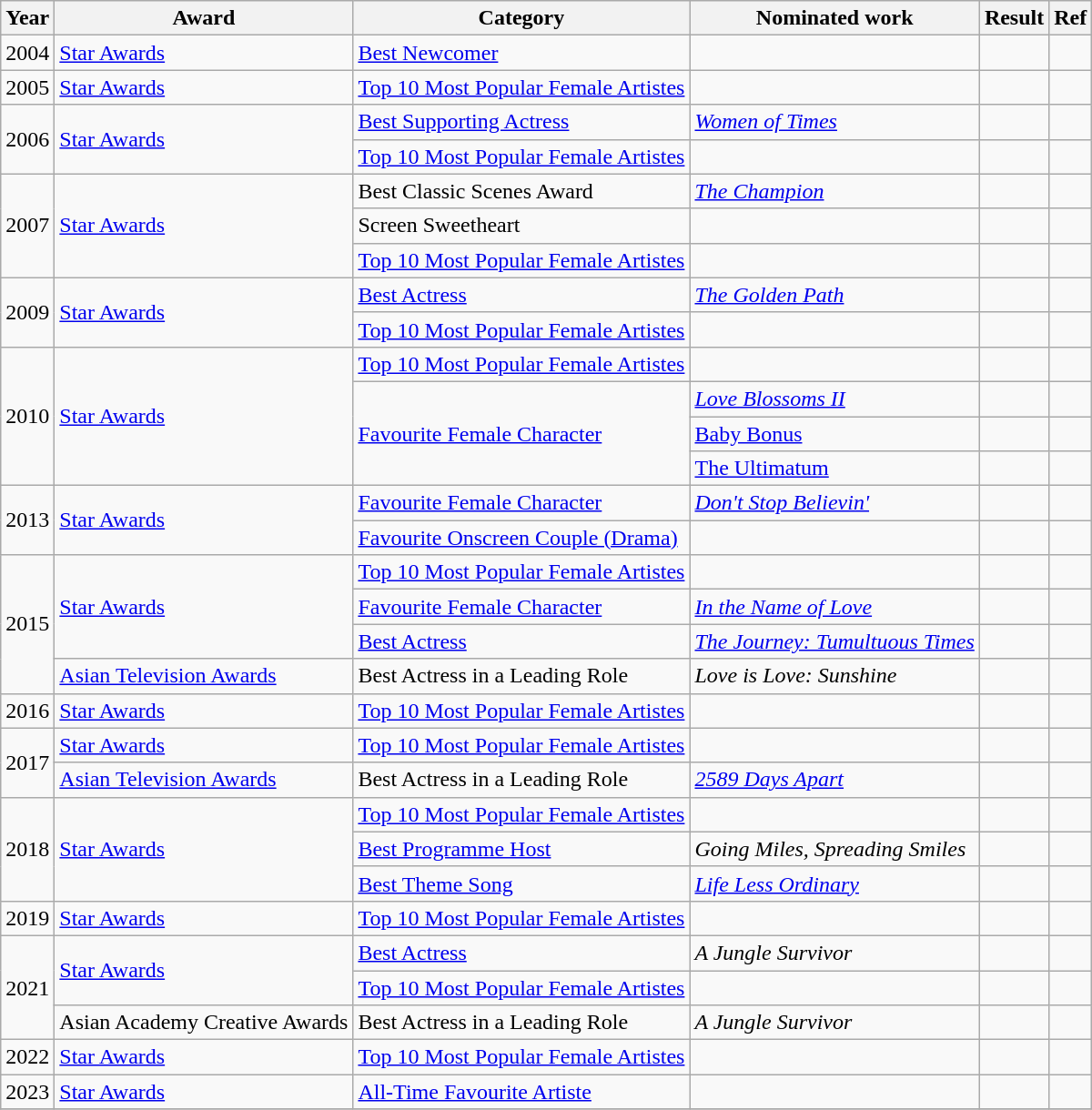<table class="wikitable sortable">
<tr>
<th>Year</th>
<th>Award</th>
<th>Category</th>
<th>Nominated work</th>
<th>Result</th>
<th class="unsortable">Ref</th>
</tr>
<tr>
<td>2004</td>
<td><a href='#'>Star Awards</a></td>
<td><a href='#'>Best Newcomer</a></td>
<td></td>
<td></td>
<td></td>
</tr>
<tr>
<td>2005</td>
<td><a href='#'>Star Awards</a></td>
<td><a href='#'>Top 10 Most Popular Female Artistes</a></td>
<td></td>
<td></td>
<td></td>
</tr>
<tr>
<td rowspan="2">2006</td>
<td rowspan="2"><a href='#'>Star Awards</a></td>
<td><a href='#'>Best Supporting Actress</a></td>
<td><em><a href='#'>Women of Times</a></em> <br> </td>
<td></td>
<td></td>
</tr>
<tr>
<td><a href='#'>Top 10 Most Popular Female Artistes</a></td>
<td></td>
<td></td>
<td></td>
</tr>
<tr>
<td rowspan="3">2007</td>
<td rowspan="3"><a href='#'>Star Awards</a></td>
<td>Best Classic Scenes Award</td>
<td><em><a href='#'>The Champion</a></em> </td>
<td></td>
<td></td>
</tr>
<tr>
<td>Screen Sweetheart</td>
<td></td>
<td></td>
<td></td>
</tr>
<tr>
<td><a href='#'>Top 10 Most Popular Female Artistes</a></td>
<td></td>
<td></td>
<td></td>
</tr>
<tr>
<td rowspan="2">2009</td>
<td rowspan="2"><a href='#'>Star Awards</a></td>
<td><a href='#'>Best Actress</a></td>
<td><em><a href='#'>The Golden Path</a></em> </td>
<td></td>
<td></td>
</tr>
<tr>
<td><a href='#'>Top 10 Most Popular Female Artistes</a></td>
<td></td>
<td></td>
<td></td>
</tr>
<tr>
<td rowspan="4">2010</td>
<td rowspan="4"><a href='#'>Star Awards</a></td>
<td><a href='#'>Top 10 Most Popular Female Artistes</a></td>
<td></td>
<td></td>
<td></td>
</tr>
<tr>
<td rowspan="3"><a href='#'>Favourite Female Character</a></td>
<td><em><a href='#'>Love Blossoms II</a></em> </td>
<td></td>
<td></td>
</tr>
<tr>
<td><a href='#'>Baby Bonus</a> </td>
<td></td>
<td></td>
</tr>
<tr>
<td><a href='#'>The Ultimatum</a> </td>
<td></td>
<td></td>
</tr>
<tr>
<td rowspan="2">2013</td>
<td rowspan="2"><a href='#'>Star Awards</a></td>
<td><a href='#'>Favourite Female Character</a></td>
<td><em><a href='#'>Don't Stop Believin'</a></em> </td>
<td></td>
<td></td>
</tr>
<tr>
<td><a href='#'>Favourite Onscreen Couple (Drama)</a></td>
<td></td>
<td></td>
<td></td>
</tr>
<tr>
<td rowspan="4">2015</td>
<td rowspan="3"><a href='#'>Star Awards</a></td>
<td><a href='#'>Top 10 Most Popular Female Artistes</a></td>
<td></td>
<td></td>
<td></td>
</tr>
<tr>
<td><a href='#'>Favourite Female Character</a></td>
<td><em><a href='#'>In the Name of Love</a></em> </td>
<td></td>
<td></td>
</tr>
<tr>
<td><a href='#'>Best Actress</a></td>
<td><em><a href='#'>The Journey: Tumultuous Times</a></em> </td>
<td></td>
<td></td>
</tr>
<tr>
<td><a href='#'>Asian Television Awards</a></td>
<td>Best Actress in a Leading Role</td>
<td><em>Love is Love: Sunshine</em> </td>
<td></td>
<td></td>
</tr>
<tr>
<td>2016</td>
<td><a href='#'>Star Awards</a></td>
<td><a href='#'>Top 10 Most Popular Female Artistes</a></td>
<td></td>
<td></td>
<td></td>
</tr>
<tr>
<td rowspan="2">2017</td>
<td><a href='#'>Star Awards</a></td>
<td><a href='#'>Top 10 Most Popular Female Artistes</a></td>
<td></td>
<td></td>
<td></td>
</tr>
<tr>
<td><a href='#'>Asian Television Awards</a></td>
<td>Best Actress in a Leading Role</td>
<td><em><a href='#'>2589 Days Apart</a></em> </td>
<td></td>
<td></td>
</tr>
<tr>
<td rowspan="3">2018</td>
<td rowspan="3"><a href='#'>Star Awards</a></td>
<td><a href='#'>Top 10 Most Popular Female Artistes</a></td>
<td></td>
<td></td>
<td></td>
</tr>
<tr>
<td><a href='#'>Best Programme Host</a></td>
<td><em>Going Miles, Spreading Smiles</em></td>
<td></td>
<td></td>
</tr>
<tr>
<td><a href='#'>Best Theme Song</a></td>
<td><a href='#'><em>Life Less Ordinary</em></a></td>
<td></td>
<td></td>
</tr>
<tr>
<td>2019</td>
<td><a href='#'>Star Awards</a></td>
<td><a href='#'>Top 10 Most Popular Female Artistes</a></td>
<td></td>
<td></td>
<td></td>
</tr>
<tr>
<td rowspan="3">2021</td>
<td rowspan="2"><a href='#'>Star Awards</a></td>
<td><a href='#'>Best Actress</a></td>
<td><em>A Jungle Survivor</em> </td>
<td></td>
<td></td>
</tr>
<tr>
<td><a href='#'>Top 10 Most Popular Female Artistes</a></td>
<td></td>
<td></td>
<td></td>
</tr>
<tr>
<td>Asian Academy Creative Awards</td>
<td>Best Actress in a Leading Role</td>
<td><em>A Jungle Survivor</em> </td>
<td></td>
<td></td>
</tr>
<tr>
<td>2022</td>
<td><a href='#'>Star Awards</a></td>
<td><a href='#'>Top 10 Most Popular Female Artistes</a></td>
<td></td>
<td></td>
<td></td>
</tr>
<tr>
<td>2023</td>
<td><a href='#'>Star Awards</a></td>
<td><a href='#'>All-Time Favourite Artiste</a></td>
<td></td>
<td></td>
<td></td>
</tr>
<tr>
</tr>
</table>
